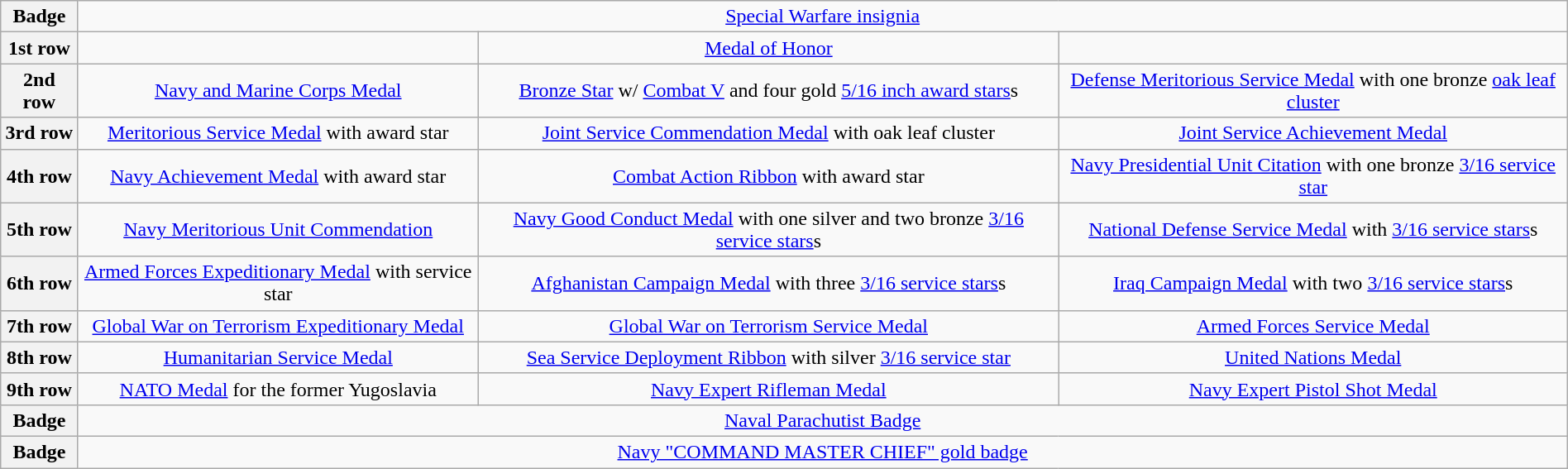<table class="wikitable" style="margin:1em auto; text-align:center;">
<tr>
<th>Badge</th>
<td colspan="3"><a href='#'>Special Warfare insignia</a></td>
</tr>
<tr>
<th>1st row</th>
<td></td>
<td><a href='#'>Medal of Honor</a></td>
<td></td>
</tr>
<tr>
<th>2nd row</th>
<td><a href='#'>Navy and Marine Corps Medal</a></td>
<td><a href='#'>Bronze Star</a> w/ <a href='#'>Combat V</a> and four gold <a href='#'>5/16 inch award stars</a>s</td>
<td><a href='#'>Defense Meritorious Service Medal</a> with one bronze <a href='#'>oak leaf cluster</a></td>
</tr>
<tr>
<th>3rd row</th>
<td><a href='#'>Meritorious Service Medal</a> with award star</td>
<td><a href='#'>Joint Service Commendation Medal</a> with oak leaf cluster</td>
<td><a href='#'>Joint Service Achievement Medal</a></td>
</tr>
<tr>
<th>4th row</th>
<td><a href='#'>Navy Achievement Medal</a> with award star</td>
<td><a href='#'>Combat Action Ribbon</a> with award star</td>
<td><a href='#'>Navy Presidential Unit Citation</a> with one bronze <a href='#'>3/16 service star</a></td>
</tr>
<tr>
<th>5th row</th>
<td><a href='#'>Navy Meritorious Unit Commendation</a></td>
<td><a href='#'>Navy Good Conduct Medal</a> with one silver and two bronze <a href='#'>3/16 service stars</a>s</td>
<td><a href='#'>National Defense Service Medal</a> with <a href='#'>3/16 service stars</a>s</td>
</tr>
<tr>
<th>6th row</th>
<td><a href='#'>Armed Forces Expeditionary Medal</a> with service star</td>
<td><a href='#'>Afghanistan Campaign Medal</a> with three <a href='#'>3/16 service stars</a>s</td>
<td><a href='#'>Iraq Campaign Medal</a> with two <a href='#'>3/16 service stars</a>s</td>
</tr>
<tr>
<th>7th row</th>
<td><a href='#'>Global War on Terrorism Expeditionary Medal</a></td>
<td><a href='#'>Global War on Terrorism Service Medal</a></td>
<td><a href='#'>Armed Forces Service Medal</a></td>
</tr>
<tr>
<th>8th row</th>
<td><a href='#'>Humanitarian Service Medal</a></td>
<td><a href='#'>Sea Service Deployment Ribbon</a> with silver <a href='#'>3/16 service star</a></td>
<td><a href='#'>United Nations Medal</a></td>
</tr>
<tr>
<th>9th row</th>
<td><a href='#'>NATO Medal</a> for the former Yugoslavia</td>
<td><a href='#'>Navy Expert Rifleman Medal</a></td>
<td><a href='#'>Navy Expert Pistol Shot Medal</a></td>
</tr>
<tr>
<th>Badge</th>
<td colspan="3"><a href='#'>Naval Parachutist Badge</a></td>
</tr>
<tr>
<th>Badge</th>
<td colspan="3"><a href='#'>Navy "COMMAND MASTER CHIEF" gold badge</a></td>
</tr>
</table>
